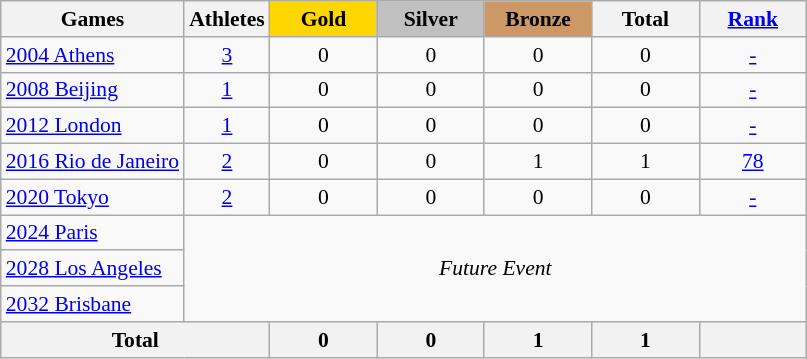<table class="wikitable" style="text-align:center; font-size:90%;">
<tr>
<th>Games</th>
<th>Athletes</th>
<td style="background:gold; width:4.5em; font-weight:bold;">Gold</td>
<td style="background:silver; width:4.5em; font-weight:bold;">Silver</td>
<td style="background:#cc9966; width:4.5em; font-weight:bold;">Bronze</td>
<th style="width:4.5em; font-weight:bold;">Total</th>
<th style="width:4.5em; font-weight:bold;"><a href='#'>Rank</a></th>
</tr>
<tr>
<td align=left><a href='#'>2004 Athens</a></td>
<td><a href='#'>3</a></td>
<td>0</td>
<td>0</td>
<td>0</td>
<td>0</td>
<td><a href='#'>-</a></td>
</tr>
<tr>
<td align=left><a href='#'>2008 Beijing</a></td>
<td><a href='#'>1</a></td>
<td>0</td>
<td>0</td>
<td>0</td>
<td>0</td>
<td><a href='#'>-</a></td>
</tr>
<tr>
<td align=left><a href='#'>2012 London</a></td>
<td><a href='#'>1</a></td>
<td>0</td>
<td>0</td>
<td>0</td>
<td>0</td>
<td><a href='#'>-</a></td>
</tr>
<tr>
<td align=left><a href='#'>2016 Rio de Janeiro</a></td>
<td><a href='#'>2</a></td>
<td>0</td>
<td>0</td>
<td>1</td>
<td>1</td>
<td><a href='#'>78</a></td>
</tr>
<tr>
<td align=left><a href='#'>2020 Tokyo</a></td>
<td><a href='#'>2</a></td>
<td>0</td>
<td>0</td>
<td>0</td>
<td>0</td>
<td><a href='#'>-</a></td>
</tr>
<tr>
<td align=left><a href='#'>2024 Paris</a></td>
<td colspan=6 rowspan=3><em>Future Event</em></td>
</tr>
<tr>
<td align=left><a href='#'>2028 Los Angeles</a></td>
</tr>
<tr>
<td align=left><a href='#'>2032 Brisbane</a></td>
</tr>
<tr>
<th colspan=2>Total</th>
<th>0</th>
<th>0</th>
<th>1</th>
<th>1</th>
<th><a href='#'></a></th>
</tr>
</table>
